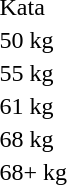<table>
<tr>
<td>Kata<br></td>
<td></td>
<td></td>
<td></td>
</tr>
<tr>
<td>50 kg<br></td>
<td></td>
<td></td>
<td></td>
</tr>
<tr>
<td>55 kg<br></td>
<td></td>
<td></td>
<td></td>
</tr>
<tr>
<td>61 kg<br></td>
<td></td>
<td></td>
<td></td>
</tr>
<tr>
<td>68 kg<br></td>
<td></td>
<td></td>
<td></td>
</tr>
<tr>
<td>68+ kg<br></td>
<td></td>
<td></td>
<td></td>
</tr>
</table>
